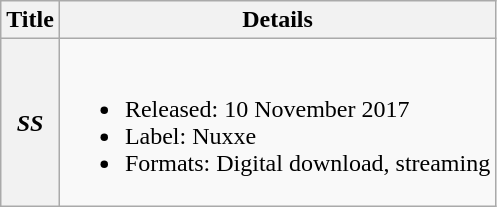<table class="wikitable plainrowheaders">
<tr>
<th>Title</th>
<th>Details</th>
</tr>
<tr>
<th scope="row"><em>SS</em></th>
<td><br><ul><li>Released: 10 November 2017</li><li>Label: Nuxxe</li><li>Formats: Digital download, streaming</li></ul></td>
</tr>
</table>
